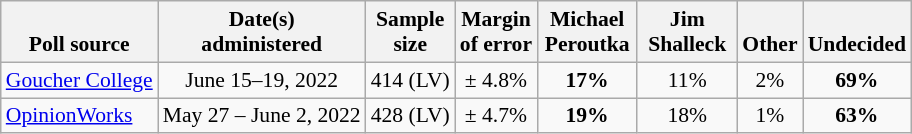<table class="wikitable" style="font-size:90%;text-align:center;">
<tr valign=bottom>
<th>Poll source</th>
<th>Date(s)<br>administered</th>
<th>Sample<br>size</th>
<th>Margin<br>of error</th>
<th style="width:60px;">Michael<br>Peroutka</th>
<th style="width:60px;">Jim<br>Shalleck</th>
<th>Other</th>
<th>Undecided</th>
</tr>
<tr>
<td style="text-align:left;"><a href='#'>Goucher College</a></td>
<td>June 15–19, 2022</td>
<td>414 (LV)</td>
<td>± 4.8%</td>
<td><strong>17%</strong></td>
<td>11%</td>
<td>2%</td>
<td><strong>69%</strong></td>
</tr>
<tr>
<td style="text-align:left;"><a href='#'>OpinionWorks</a></td>
<td>May 27 – June 2, 2022</td>
<td>428 (LV)</td>
<td>± 4.7%</td>
<td><strong>19%</strong></td>
<td>18%</td>
<td>1%</td>
<td><strong>63%</strong></td>
</tr>
</table>
